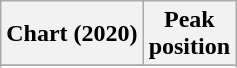<table class="wikitable sortable plainrowheaders">
<tr>
<th scope="col">Chart (2020)</th>
<th scope="col">Peak<br> position</th>
</tr>
<tr>
</tr>
<tr>
</tr>
<tr>
</tr>
<tr>
</tr>
</table>
